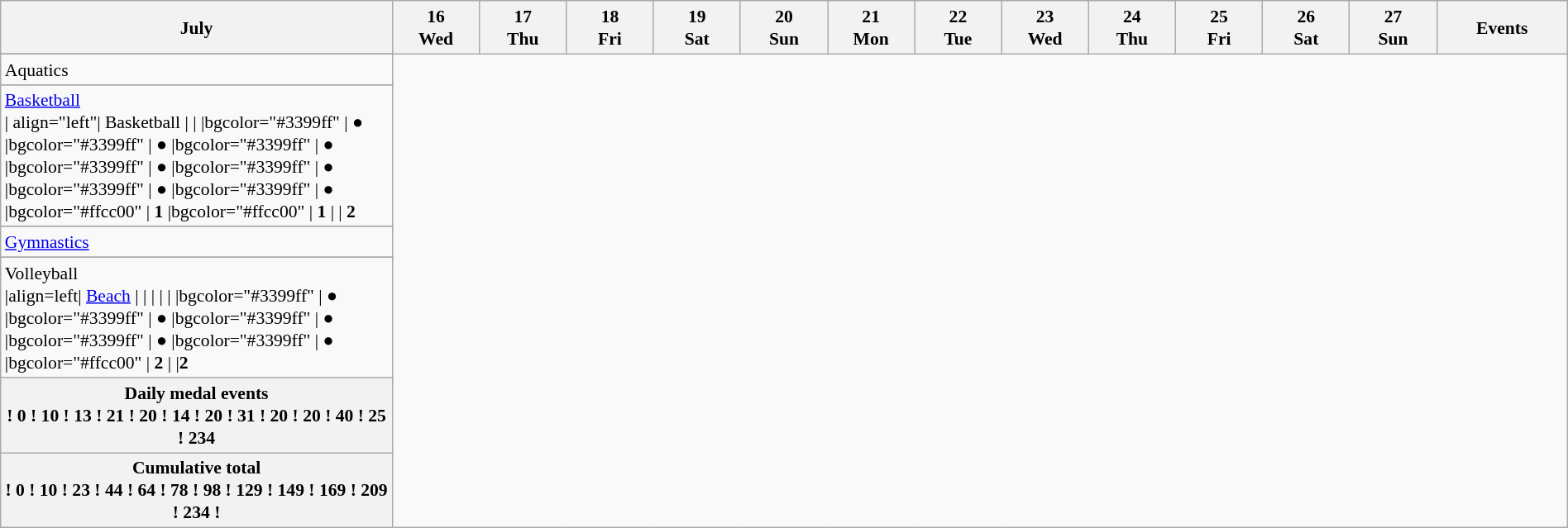<table class="wikitable" style="font-size:90%; line-height:1.25em; margin:0.5em auto; text-align:center">
<tr>
<th style=width:18%; colspan=2>July</th>
<th style=width:4%;>16<br>Wed</th>
<th style=width:4%;>17<br>Thu</th>
<th style=width:4%;>18<br>Fri</th>
<th style=width:4%;>19<br>Sat</th>
<th style=width:4%;>20<br>Sun</th>
<th style=width:4%;>21<br>Mon</th>
<th style=width:4%;>22<br>Tue</th>
<th style=width:4%;>23<br>Wed</th>
<th style=width:4%;>24<br>Thu</th>
<th style=width:4%;>25<br>Fri</th>
<th style=width:4%;>26<br>Sat</th>
<th style=width:4%;>27<br>Sun</th>
<th style=width:6%>Events</th>
</tr>
<tr>
</tr>
<tr style="text-align:center;">
<td align=left rowspan=4>Aquatics</td>
</tr>
<tr>
</tr>
<tr>
</tr>
<tr>
</tr>
<tr>
</tr>
<tr>
</tr>
<tr>
</tr>
<tr>
<td align=left rowspan=3><a href='#'>Basketball</a><br>| align="left"|  Basketball
|
|
|bgcolor="#3399ff" | ●
|bgcolor="#3399ff" | ●
|bgcolor="#3399ff" | ●
|bgcolor="#3399ff" | ●
|bgcolor="#3399ff" | ●
|bgcolor="#3399ff" | ●
|bgcolor="#3399ff" | ●
|bgcolor="#ffcc00" | <strong>1</strong>
|bgcolor="#ffcc00" | <strong>1</strong>
|
|  <strong>2</strong></td>
</tr>
<tr>
</tr>
<tr>
</tr>
<tr>
</tr>
<tr style="text-align:center;">
<td align=left rowspan=3><a href='#'>Gymnastics</a></td>
</tr>
<tr>
</tr>
<tr>
</tr>
<tr>
</tr>
<tr>
</tr>
<tr>
</tr>
<tr>
</tr>
<tr>
</tr>
<tr style="text-align:center;">
<td align=left rowspan=2>Volleyball<br>|align=left| <a href='#'>Beach</a> 
|
|
|
|
|
|bgcolor="#3399ff" | ●
|bgcolor="#3399ff" | ●
|bgcolor="#3399ff" | ●
|bgcolor="#3399ff" | ●
|bgcolor="#3399ff" | ●
|bgcolor="#ffcc00" | <strong>2</strong>
|
|<strong>2</strong></td>
</tr>
<tr>
</tr>
<tr>
<th colspan=2>Daily medal events<br>! 0
! 10
! 13
! 21
! 20
! 14
! 20
! 31
! 20
! 20
! 40
! 25
! 234</th>
</tr>
<tr>
<th colspan=2>Cumulative total<br>! 0
! 10
! 23
! 44
! 64
! 78
! 98
! 129
! 149
! 169
! 209
! 234
!</th>
</tr>
</table>
